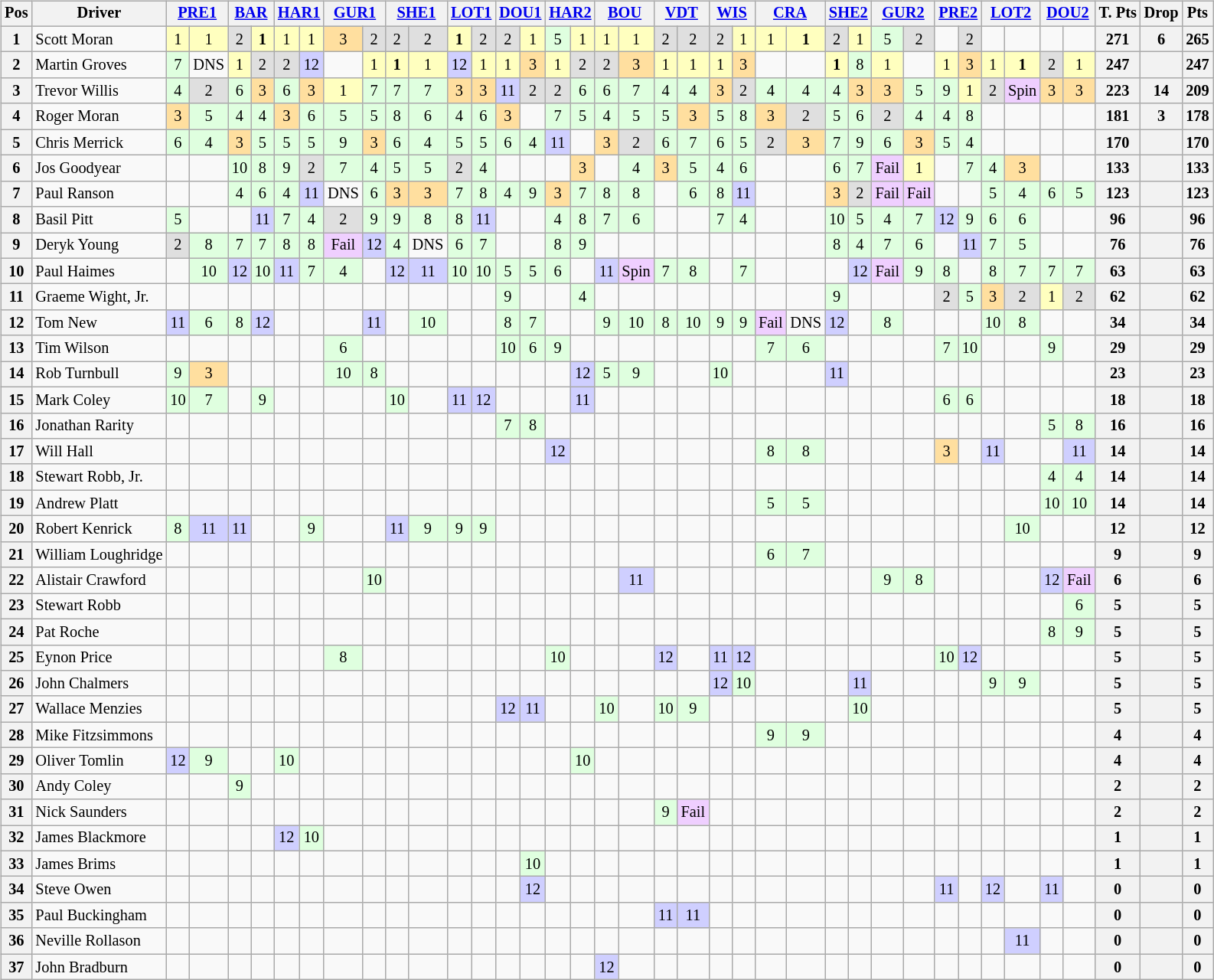<table>
<tr valign="top">
<td><br><table class="wikitable" style="font-size: 85%;">
<tr valign="top">
<th valign="middle">Pos</th>
<th valign="middle">Driver</th>
<th colspan="2"><a href='#'>PRE1</a> </th>
<th colspan="2"><a href='#'>BAR</a> </th>
<th colspan="2"><a href='#'>HAR1</a> </th>
<th colspan="2"><a href='#'>GUR1</a> </th>
<th colspan="2"><a href='#'>SHE1</a> </th>
<th colspan="2"><a href='#'>LOT1</a> </th>
<th colspan="2"><a href='#'>DOU1</a> </th>
<th colspan="2"><a href='#'>HAR2</a> </th>
<th colspan="2"><a href='#'>BOU</a> </th>
<th colspan="2"><a href='#'>VDT</a>  </th>
<th colspan="2"><a href='#'>WIS</a> </th>
<th colspan="2"><a href='#'>CRA</a> </th>
<th colspan="2"><a href='#'>SHE2</a> </th>
<th colspan="2"><a href='#'>GUR2</a> </th>
<th colspan="2"><a href='#'>PRE2</a> </th>
<th colspan="2"><a href='#'>LOT2</a> </th>
<th colspan="2"><a href='#'>DOU2</a> </th>
<th valign="middle">T. Pts</th>
<th valign="middle">Drop</th>
<th valign="middle">Pts</th>
</tr>
<tr>
<th>1</th>
<td>Scott Moran</td>
<td style="background-color:#FFFFBF" align="center" valign="bottom">1</td>
<td style="background-color:#FFFFBF" align="center" valign="bottom">1</td>
<td style="background-color:#DFDFDF" align="center" valign="bottom">2</td>
<td style="background-color:#FFFFBF" align="center" valign="bottom"><strong>1</strong></td>
<td style="background-color:#FFFFBF" align="center" valign="bottom">1</td>
<td style="background-color:#FFFFBF" align="center" valign="bottom">1</td>
<td style="background-color:#FFDF9F" align="center" valign="bottom">3</td>
<td style="background-color:#DFDFDF" align="center" valign="bottom">2</td>
<td style="background-color:#DFDFDF" align="center" valign="bottom">2</td>
<td style="background-color:#DFDFDF" align="center" valign="bottom">2</td>
<td style="background-color:#FFFFBF" align="center" valign="bottom"><strong>1</strong></td>
<td style="background-color:#DFDFDF" align="center" valign="bottom">2</td>
<td style="background-color:#DFDFDF" align="center" valign="bottom">2</td>
<td style="background-color:#FFFFBF" align="center" valign="bottom">1</td>
<td style="background-color:#DFFFDF" align="center" valign="bottom">5</td>
<td style="background-color:#FFFFBF" align="center" valign="bottom">1</td>
<td style="background-color:#FFFFBF" align="center" valign="bottom">1</td>
<td style="background-color:#FFFFBF" align="center" valign="bottom">1</td>
<td style="background-color:#DFDFDF" align="center" valign="bottom">2</td>
<td style="background-color:#DFDFDF" align="center" valign="bottom">2</td>
<td style="background-color:#DFDFDF" align="center" valign="bottom">2</td>
<td style="background-color:#FFFFBF" align="center" valign="bottom">1</td>
<td style="background-color:#FFFFBF" align="center" valign="bottom">1</td>
<td style="background-color:#FFFFBF" align="center" valign="bottom"><strong>1</strong></td>
<td style="background-color:#DFDFDF" align="center" valign="bottom">2</td>
<td style="background-color:#FFFFBF" align="center" valign="bottom">1</td>
<td style="background-color:#DFFFDF" align="center" valign="bottom">5</td>
<td style="background-color:#DFDFDF" align="center" valign="bottom">2</td>
<td></td>
<td style="background-color:#DFDFDF" align="center" valign="bottom">2</td>
<td></td>
<td></td>
<td></td>
<td></td>
<th>271</th>
<th>6</th>
<th>265</th>
</tr>
<tr>
<th>2</th>
<td>Martin Groves</td>
<td style="background-color:#DFFFDF" align="center" valign="bottom">7</td>
<td align="center" valign="bottom">DNS</td>
<td style="background-color:#FFFFBF" align="center" valign="bottom">1</td>
<td style="background-color:#DFDFDF" align="center" valign="bottom">2</td>
<td style="background-color:#DFDFDF" align="center" valign="bottom">2</td>
<td style="background-color:#CFCFFF" align="center" valign="bottom">12</td>
<td></td>
<td style="background-color:#FFFFBF" align="center" valign="bottom">1</td>
<td style="background-color:#FFFFBF" align="center" valign="bottom"><strong>1</strong></td>
<td style="background-color:#FFFFBF" align="center" valign="bottom">1</td>
<td style="background-color:#CFCFFF" align="center" valign="bottom">12</td>
<td style="background-color:#FFFFBF" align="center" valign="bottom">1</td>
<td style="background-color:#FFFFBF" align="center" valign="bottom">1</td>
<td style="background-color:#FFDF9F" align="center" valign="bottom">3</td>
<td style="background-color:#FFFFBF" align="center" valign="bottom">1</td>
<td style="background-color:#DFDFDF" align="center" valign="bottom">2</td>
<td style="background-color:#DFDFDF" align="center" valign="bottom">2</td>
<td style="background-color:#FFDF9F" align="center" valign="bottom">3</td>
<td style="background-color:#FFFFBF" align="center" valign="bottom">1</td>
<td style="background-color:#FFFFBF" align="center" valign="bottom">1</td>
<td style="background-color:#FFFFBF" align="center" valign="bottom">1</td>
<td style="background-color:#FFDF9F" align="center" valign="bottom">3</td>
<td></td>
<td></td>
<td style="background-color:#FFFFBF" align="center" valign="bottom"><strong>1</strong></td>
<td style="background-color:#DFFFDF" align="center" valign="bottom">8</td>
<td style="background-color:#FFFFBF" align="center" valign="bottom">1</td>
<td></td>
<td style="background-color:#FFFFBF" align="center" valign="bottom">1</td>
<td style="background-color:#FFDF9F" align="center" valign="bottom">3</td>
<td style="background-color:#FFFFBF" align="center" valign="bottom">1</td>
<td style="background-color:#FFFFBF" align="center" valign="bottom"><strong>1</strong></td>
<td style="background-color:#DFDFDF" align="center" valign="bottom">2</td>
<td style="background-color:#FFFFBF" align="center" valign="bottom">1</td>
<th>247</th>
<th></th>
<th>247</th>
</tr>
<tr>
<th>3</th>
<td>Trevor Willis</td>
<td style="background-color:#DFFFDF" align="center" valign="bottom">4</td>
<td style="background-color:#DFDFDF" align="center" valign="bottom">2</td>
<td style="background-color:#DFFFDF" align="center" valign="bottom">6</td>
<td style="background-color:#FFDF9F" align="center" valign="bottom">3</td>
<td style="background-color:#DFFFDF" align="center" valign="bottom">6</td>
<td style="background-color:#FFDF9F" align="center" valign="bottom">3</td>
<td style="background-color:#FFFFBF" align="center" valign="bottom">1</td>
<td style="background-color:#DFFFDF" align="center" valign="bottom">7</td>
<td style="background-color:#DFFFDF" align="center" valign="bottom">7</td>
<td style="background-color:#DFFFDF" align="center" valign="bottom">7</td>
<td style="background-color:#FFDF9F" align="center" valign="bottom">3</td>
<td style="background-color:#FFDF9F" align="center" valign="bottom">3</td>
<td style="background-color:#CFCFFF" align="center" valign="bottom">11</td>
<td style="background-color:#DFDFDF" align="center" valign="bottom">2</td>
<td style="background-color:#DFDFDF" align="center" valign="bottom">2</td>
<td style="background-color:#DFFFDF" align="center" valign="bottom">6</td>
<td style="background-color:#DFFFDF" align="center" valign="bottom">6</td>
<td style="background-color:#DFFFDF" align="center" valign="bottom">7</td>
<td style="background-color:#DFFFDF" align="center" valign="bottom">4</td>
<td style="background-color:#DFFFDF" align="center" valign="bottom">4</td>
<td style="background-color:#FFDF9F" align="center" valign="bottom">3</td>
<td style="background-color:#DFDFDF" align="center" valign="bottom">2</td>
<td style="background-color:#DFFFDF" align="center" valign="bottom">4</td>
<td style="background-color:#DFFFDF" align="center" valign="bottom">4</td>
<td style="background-color:#DFFFDF" align="center" valign="bottom">4</td>
<td style="background-color:#FFDF9F" align="center" valign="bottom">3</td>
<td style="background-color:#FFDF9F" align="center" valign="bottom">3</td>
<td style="background-color:#DFFFDF" align="center" valign="bottom">5</td>
<td style="background-color:#DFFFDF" align="center" valign="bottom">9</td>
<td style="background-color:#FFFFBF" align="center" valign="bottom">1</td>
<td style="background-color:#DFDFDF" align="center" valign="bottom">2</td>
<td style="background-color:#EFCFFF" align="center" valign="bottom">Spin</td>
<td style="background-color:#FFDF9F" align="center" valign="bottom">3</td>
<td style="background-color:#FFDF9F" align="center" valign="bottom">3</td>
<th>223</th>
<th>14</th>
<th>209</th>
</tr>
<tr>
<th>4</th>
<td>Roger Moran</td>
<td style="background-color:#FFDF9F" align="center" valign="bottom">3</td>
<td style="background-color:#DFFFDF" align="center" valign="bottom">5</td>
<td style="background-color:#DFFFDF" align="center" valign="bottom">4</td>
<td style="background-color:#DFFFDF" align="center" valign="bottom">4</td>
<td style="background-color:#FFDF9F" align="center" valign="bottom">3</td>
<td style="background-color:#DFFFDF" align="center" valign="bottom">6</td>
<td style="background-color:#DFFFDF" align="center" valign="bottom">5</td>
<td style="background-color:#DFFFDF" align="center" valign="bottom">5</td>
<td style="background-color:#DFFFDF" align="center" valign="bottom">8</td>
<td style="background-color:#DFFFDF" align="center" valign="bottom">6</td>
<td style="background-color:#DFFFDF" align="center" valign="bottom">4</td>
<td style="background-color:#DFFFDF" align="center" valign="bottom">6</td>
<td style="background-color:#FFDF9F" align="center" valign="bottom">3</td>
<td></td>
<td style="background-color:#DFFFDF" align="center" valign="bottom">7</td>
<td style="background-color:#DFFFDF" align="center" valign="bottom">5</td>
<td style="background-color:#DFFFDF" align="center" valign="bottom">4</td>
<td style="background-color:#DFFFDF" align="center" valign="bottom">5</td>
<td style="background-color:#DFFFDF" align="center" valign="bottom">5</td>
<td style="background-color:#FFDF9F" align="center" valign="bottom">3</td>
<td style="background-color:#DFFFDF" align="center" valign="bottom">5</td>
<td style="background-color:#DFFFDF" align="center" valign="bottom">8</td>
<td style="background-color:#FFDF9F" align="center" valign="bottom">3</td>
<td style="background-color:#DFDFDF" align="center" valign="bottom">2</td>
<td style="background-color:#DFFFDF" align="center" valign="bottom">5</td>
<td style="background-color:#DFFFDF" align="center" valign="bottom">6</td>
<td style="background-color:#DFDFDF" align="center" valign="bottom">2</td>
<td style="background-color:#DFFFDF" align="center" valign="bottom">4</td>
<td style="background-color:#DFFFDF" align="center" valign="bottom">4</td>
<td style="background-color:#DFFFDF" align="center" valign="bottom">8</td>
<td></td>
<td></td>
<td></td>
<td></td>
<th>181</th>
<th>3</th>
<th>178</th>
</tr>
<tr>
<th>5</th>
<td>Chris Merrick</td>
<td style="background-color:#DFFFDF" align="center" valign="bottom">6</td>
<td style="background-color:#DFFFDF" align="center" valign="bottom">4</td>
<td style="background-color:#FFDF9F" align="center" valign="bottom">3</td>
<td style="background-color:#DFFFDF" align="center" valign="bottom">5</td>
<td style="background-color:#DFFFDF" align="center" valign="bottom">5</td>
<td style="background-color:#DFFFDF" align="center" valign="bottom">5</td>
<td style="background-color:#DFFFDF" align="center" valign="bottom">9</td>
<td style="background-color:#FFDF9F" align="center" valign="bottom">3</td>
<td style="background-color:#DFFFDF" align="center" valign="bottom">6</td>
<td style="background-color:#DFFFDF" align="center" valign="bottom">4</td>
<td style="background-color:#DFFFDF" align="center" valign="bottom">5</td>
<td style="background-color:#DFFFDF" align="center" valign="bottom">5</td>
<td style="background-color:#DFFFDF" align="center" valign="bottom">6</td>
<td style="background-color:#DFFFDF" align="center" valign="bottom">4</td>
<td style="background-color:#CFCFFF" align="center" valign="bottom">11</td>
<td></td>
<td style="background-color:#FFDF9F" align="center" valign="bottom">3</td>
<td style="background-color:#DFDFDF" align="center" valign="bottom">2</td>
<td style="background-color:#DFFFDF" align="center" valign="bottom">6</td>
<td style="background-color:#DFFFDF" align="center" valign="bottom">7</td>
<td style="background-color:#DFFFDF" align="center" valign="bottom">6</td>
<td style="background-color:#DFFFDF" align="center" valign="bottom">5</td>
<td style="background-color:#DFDFDF" align="center" valign="bottom">2</td>
<td style="background-color:#FFDF9F" align="center" valign="bottom">3</td>
<td style="background-color:#DFFFDF" align="center" valign="bottom">7</td>
<td style="background-color:#DFFFDF" align="center" valign="bottom">9</td>
<td style="background-color:#DFFFDF" align="center" valign="bottom">6</td>
<td style="background-color:#FFDF9F" align="center" valign="bottom">3</td>
<td style="background-color:#DFFFDF" align="center" valign="bottom">5</td>
<td style="background-color:#DFFFDF" align="center" valign="bottom">4</td>
<td></td>
<td></td>
<td></td>
<td></td>
<th>170</th>
<th></th>
<th>170</th>
</tr>
<tr>
<th>6</th>
<td>Jos Goodyear</td>
<td></td>
<td></td>
<td style="background-color:#DFFFDF" align="center" valign="bottom">10</td>
<td style="background-color:#DFFFDF" align="center" valign="bottom">8</td>
<td style="background-color:#DFFFDF" align="center" valign="bottom">9</td>
<td style="background-color:#DFDFDF" align="center" valign="bottom">2</td>
<td style="background-color:#DFFFDF" align="center" valign="bottom">7</td>
<td style="background-color:#DFFFDF" align="center" valign="bottom">4</td>
<td style="background-color:#DFFFDF" align="center" valign="bottom">5</td>
<td style="background-color:#DFFFDF" align="center" valign="bottom">5</td>
<td style="background-color:#DFDFDF" align="center" valign="bottom">2</td>
<td style="background-color:#DFFFDF" align="center" valign="bottom">4</td>
<td></td>
<td></td>
<td></td>
<td style="background-color:#FFDF9F" align="center" valign="bottom">3</td>
<td></td>
<td style="background-color:#DFFFDF" align="center" valign="bottom">4</td>
<td style="background-color:#FFDF9F" align="center" valign="bottom">3</td>
<td style="background-color:#DFFFDF" align="center" valign="bottom">5</td>
<td style="background-color:#DFFFDF" align="center" valign="bottom">4</td>
<td style="background-color:#DFFFDF" align="center" valign="bottom">6</td>
<td></td>
<td></td>
<td style="background-color:#DFFFDF" align="center" valign="bottom">6</td>
<td style="background-color:#DFFFDF" align="center" valign="bottom">7</td>
<td style="background-color:#EFCFFF" align="center" valign="bottom">Fail</td>
<td style="background-color:#FFFFBF" align="center" valign="bottom">1</td>
<td></td>
<td style="background-color:#DFFFDF" align="center" valign="bottom">7</td>
<td style="background-color:#DFFFDF" align="center" valign="bottom">4</td>
<td style="background-color:#FFDF9F" align="center" valign="bottom">3</td>
<td></td>
<td></td>
<th>133</th>
<th></th>
<th>133</th>
</tr>
<tr>
<th>7</th>
<td>Paul Ranson</td>
<td></td>
<td></td>
<td style="background-color:#DFFFDF" align="center" valign="bottom">4</td>
<td style="background-color:#DFFFDF" align="center" valign="bottom">6</td>
<td style="background-color:#DFFFDF" align="center" valign="bottom">4</td>
<td style="background-color:#CFCFFF" align="center" valign="bottom">11</td>
<td align="center" valign="bottom">DNS</td>
<td style="background-color:#DFFFDF" align="center" valign="bottom">6</td>
<td style="background-color:#FFDF9F" align="center" valign="bottom">3</td>
<td style="background-color:#FFDF9F" align="center" valign="bottom">3</td>
<td style="background-color:#DFFFDF" align="center" valign="bottom">7</td>
<td style="background-color:#DFFFDF" align="center" valign="bottom">8</td>
<td style="background-color:#DFFFDF" align="center" valign="bottom">4</td>
<td style="background-color:#DFFFDF" align="center" valign="bottom">9</td>
<td style="background-color:#FFDF9F" align="center" valign="bottom">3</td>
<td style="background-color:#DFFFDF" align="center" valign="bottom">7</td>
<td style="background-color:#DFFFDF" align="center" valign="bottom">8</td>
<td style="background-color:#DFFFDF" align="center" valign="bottom">8</td>
<td></td>
<td style="background-color:#DFFFDF" align="center" valign="bottom">6</td>
<td style="background-color:#DFFFDF" align="center" valign="bottom">8</td>
<td style="background-color:#CFCFFF" align="center" valign="bottom">11</td>
<td></td>
<td></td>
<td style="background-color:#FFDF9F" align="center" valign="bottom">3</td>
<td style="background-color:#DFDFDF" align="center" valign="bottom">2</td>
<td style="background-color:#EFCFFF" align="center" valign="bottom">Fail</td>
<td style="background-color:#EFCFFF" align="center" valign="bottom">Fail</td>
<td></td>
<td></td>
<td style="background-color:#DFFFDF" align="center" valign="bottom">5</td>
<td style="background-color:#DFFFDF" align="center" valign="bottom">4</td>
<td style="background-color:#DFFFDF" align="center" valign="bottom">6</td>
<td style="background-color:#DFFFDF" align="center" valign="bottom">5</td>
<th>123</th>
<th></th>
<th>123</th>
</tr>
<tr>
<th>8</th>
<td>Basil Pitt</td>
<td style="background-color:#DFFFDF" align="center" valign="bottom">5</td>
<td></td>
<td></td>
<td style="background-color:#CFCFFF" align="center" valign="bottom">11</td>
<td style="background-color:#DFFFDF" align="center" valign="bottom">7</td>
<td style="background-color:#DFFFDF" align="center" valign="bottom">4</td>
<td style="background-color:#DFDFDF" align="center" valign="bottom">2</td>
<td style="background-color:#DFFFDF" align="center" valign="bottom">9</td>
<td style="background-color:#DFFFDF" align="center" valign="bottom">9</td>
<td style="background-color:#DFFFDF" align="center" valign="bottom">8</td>
<td style="background-color:#DFFFDF" align="center" valign="bottom">8</td>
<td style="background-color:#CFCFFF" align="center" valign="bottom">11</td>
<td></td>
<td></td>
<td style="background-color:#DFFFDF" align="center" valign="bottom">4</td>
<td style="background-color:#DFFFDF" align="center" valign="bottom">8</td>
<td style="background-color:#DFFFDF" align="center" valign="bottom">7</td>
<td style="background-color:#DFFFDF" align="center" valign="bottom">6</td>
<td></td>
<td></td>
<td style="background-color:#DFFFDF" align="center" valign="bottom">7</td>
<td style="background-color:#DFFFDF" align="center" valign="bottom">4</td>
<td></td>
<td></td>
<td style="background-color:#DFFFDF" align="center" valign="bottom">10</td>
<td style="background-color:#DFFFDF" align="center" valign="bottom">5</td>
<td style="background-color:#DFFFDF" align="center" valign="bottom">4</td>
<td style="background-color:#DFFFDF" align="center" valign="bottom">7</td>
<td style="background-color:#CFCFFF" align="center" valign="bottom">12</td>
<td style="background-color:#DFFFDF" align="center" valign="bottom">9</td>
<td style="background-color:#DFFFDF" align="center" valign="bottom">6</td>
<td style="background-color:#DFFFDF" align="center" valign="bottom">6</td>
<td></td>
<td></td>
<th>96</th>
<th></th>
<th>96</th>
</tr>
<tr>
<th>9</th>
<td>Deryk Young</td>
<td style="background-color:#DFDFDF" align="center" valign="bottom">2</td>
<td style="background-color:#DFFFDF" align="center" valign="bottom">8</td>
<td style="background-color:#DFFFDF" align="center" valign="bottom">7</td>
<td style="background-color:#DFFFDF" align="center" valign="bottom">7</td>
<td style="background-color:#DFFFDF" align="center" valign="bottom">8</td>
<td style="background-color:#DFFFDF" align="center" valign="bottom">8</td>
<td style="background-color:#EFCFFF" align="center" valign="bottom">Fail</td>
<td style="background-color:#CFCFFF" align="center" valign="bottom">12</td>
<td style="background-color:#DFFFDF" align="center" valign="bottom">4</td>
<td align="center" valign="bottom">DNS</td>
<td style="background-color:#DFFFDF" align="center" valign="bottom">6</td>
<td style="background-color:#DFFFDF" align="center" valign="bottom">7</td>
<td></td>
<td></td>
<td style="background-color:#DFFFDF" align="center" valign="bottom">8</td>
<td style="background-color:#DFFFDF" align="center" valign="bottom">9</td>
<td></td>
<td></td>
<td></td>
<td></td>
<td></td>
<td></td>
<td></td>
<td></td>
<td style="background-color:#DFFFDF" align="center" valign="bottom">8</td>
<td style="background-color:#DFFFDF" align="center" valign="bottom">4</td>
<td style="background-color:#DFFFDF" align="center" valign="bottom">7</td>
<td style="background-color:#DFFFDF" align="center" valign="bottom">6</td>
<td></td>
<td style="background-color:#CFCFFF" align="center" valign="bottom">11</td>
<td style="background-color:#DFFFDF" align="center" valign="bottom">7</td>
<td style="background-color:#DFFFDF" align="center" valign="bottom">5</td>
<td></td>
<td></td>
<th>76</th>
<th></th>
<th>76</th>
</tr>
<tr>
<th>10</th>
<td>Paul Haimes</td>
<td></td>
<td style="background-color:#DFFFDF" align="center" valign="bottom">10</td>
<td style="background-color:#CFCFFF" align="center" valign="bottom">12</td>
<td style="background-color:#DFFFDF" align="center" valign="bottom">10</td>
<td style="background-color:#CFCFFF" align="center" valign="bottom">11</td>
<td style="background-color:#DFFFDF" align="center" valign="bottom">7</td>
<td style="background-color:#DFFFDF" align="center" valign="bottom">4</td>
<td></td>
<td style="background-color:#CFCFFF" align="center" valign="bottom">12</td>
<td style="background-color:#CFCFFF" align="center" valign="bottom">11</td>
<td style="background-color:#DFFFDF" align="center" valign="bottom">10</td>
<td style="background-color:#DFFFDF" align="center" valign="bottom">10</td>
<td style="background-color:#DFFFDF" align="center" valign="bottom">5</td>
<td style="background-color:#DFFFDF" align="center" valign="bottom">5</td>
<td style="background-color:#DFFFDF" align="center" valign="bottom">6</td>
<td></td>
<td style="background-color:#CFCFFF" align="center" valign="bottom">11</td>
<td style="background-color:#EFCFFF" align="center" valign="bottom">Spin</td>
<td style="background-color:#DFFFDF" align="center" valign="bottom">7</td>
<td style="background-color:#DFFFDF" align="center" valign="bottom">8</td>
<td></td>
<td style="background-color:#DFFFDF" align="center" valign="bottom">7</td>
<td></td>
<td></td>
<td></td>
<td style="background-color:#CFCFFF" align="center" valign="bottom">12</td>
<td style="background-color:#EFCFFF" align="center" valign="bottom">Fail</td>
<td style="background-color:#DFFFDF" align="center" valign="bottom">9</td>
<td style="background-color:#DFFFDF" align="center" valign="bottom">8</td>
<td></td>
<td style="background-color:#DFFFDF" align="center" valign="bottom">8</td>
<td style="background-color:#DFFFDF" align="center" valign="bottom">7</td>
<td style="background-color:#DFFFDF" align="center" valign="bottom">7</td>
<td style="background-color:#DFFFDF" align="center" valign="bottom">7</td>
<th>63</th>
<th></th>
<th>63</th>
</tr>
<tr>
<th>11</th>
<td>Graeme Wight, Jr.</td>
<td></td>
<td></td>
<td></td>
<td></td>
<td></td>
<td></td>
<td></td>
<td></td>
<td></td>
<td></td>
<td></td>
<td></td>
<td style="background-color:#DFFFDF" align="center" valign="bottom">9</td>
<td></td>
<td></td>
<td style="background-color:#DFFFDF" align="center" valign="bottom">4</td>
<td></td>
<td></td>
<td></td>
<td></td>
<td></td>
<td></td>
<td></td>
<td></td>
<td style="background-color:#DFFFDF" align="center" valign="bottom">9</td>
<td></td>
<td></td>
<td></td>
<td style="background-color:#DFDFDF" align="center" valign="bottom">2</td>
<td style="background-color:#DFFFDF" align="center" valign="bottom">5</td>
<td style="background-color:#FFDF9F" align="center" valign="bottom">3</td>
<td style="background-color:#DFDFDF" align="center" valign="bottom">2</td>
<td style="background-color:#FFFFBF" align="center" valign="bottom">1</td>
<td style="background-color:#DFDFDF" align="center" valign="bottom">2</td>
<th>62</th>
<th></th>
<th>62</th>
</tr>
<tr>
<th>12</th>
<td>Tom New</td>
<td style="background-color:#CFCFFF" align="center" valign="bottom">11</td>
<td style="background-color:#DFFFDF" align="center" valign="bottom">6</td>
<td style="background-color:#DFFFDF" align="center" valign="bottom">8</td>
<td style="background-color:#CFCFFF" align="center" valign="bottom">12</td>
<td></td>
<td></td>
<td></td>
<td style="background-color:#CFCFFF" align="center" valign="bottom">11</td>
<td></td>
<td style="background-color:#DFFFDF" align="center" valign="bottom">10</td>
<td></td>
<td></td>
<td style="background-color:#DFFFDF" align="center" valign="bottom">8</td>
<td style="background-color:#DFFFDF" align="center" valign="bottom">7</td>
<td></td>
<td></td>
<td style="background-color:#DFFFDF" align="center" valign="bottom">9</td>
<td style="background-color:#DFFFDF" align="center" valign="bottom">10</td>
<td style="background-color:#DFFFDF" align="center" valign="bottom">8</td>
<td style="background-color:#DFFFDF" align="center" valign="bottom">10</td>
<td style="background-color:#DFFFDF" align="center" valign="bottom">9</td>
<td style="background-color:#DFFFDF" align="center" valign="bottom">9</td>
<td style="background-color:#EFCFFF" align="center" valign="bottom">Fail</td>
<td align="center" valign="bottom">DNS</td>
<td style="background-color:#CFCFFF" align="center" valign="bottom">12</td>
<td></td>
<td style="background-color:#DFFFDF" align="center" valign="bottom">8</td>
<td></td>
<td></td>
<td></td>
<td style="background-color:#DFFFDF" align="center" valign="bottom">10</td>
<td style="background-color:#DFFFDF" align="center" valign="bottom">8</td>
<td></td>
<td></td>
<th>34</th>
<th></th>
<th>34</th>
</tr>
<tr>
<th>13</th>
<td>Tim Wilson</td>
<td></td>
<td></td>
<td></td>
<td></td>
<td></td>
<td></td>
<td style="background-color:#DFFFDF" align="center" valign="bottom">6</td>
<td></td>
<td></td>
<td></td>
<td></td>
<td></td>
<td style="background-color:#DFFFDF" align="center" valign="bottom">10</td>
<td style="background-color:#DFFFDF" align="center" valign="bottom">6</td>
<td style="background-color:#DFFFDF" align="center" valign="bottom">9</td>
<td></td>
<td></td>
<td></td>
<td></td>
<td></td>
<td></td>
<td></td>
<td style="background-color:#DFFFDF" align="center" valign="bottom">7</td>
<td style="background-color:#DFFFDF" align="center" valign="bottom">6</td>
<td></td>
<td></td>
<td></td>
<td></td>
<td style="background-color:#DFFFDF" align="center" valign="bottom">7</td>
<td style="background-color:#DFFFDF" align="center" valign="bottom">10</td>
<td></td>
<td></td>
<td style="background-color:#DFFFDF" align="center" valign="bottom">9</td>
<td></td>
<th>29</th>
<th></th>
<th>29</th>
</tr>
<tr>
<th>14</th>
<td>Rob Turnbull</td>
<td style="background-color:#DFFFDF" align="center" valign="bottom">9</td>
<td style="background-color:#FFDF9F" align="center" valign="bottom">3</td>
<td></td>
<td></td>
<td></td>
<td></td>
<td style="background-color:#DFFFDF" align="center" valign="bottom">10</td>
<td style="background-color:#DFFFDF" align="center" valign="bottom">8</td>
<td></td>
<td></td>
<td></td>
<td></td>
<td></td>
<td></td>
<td></td>
<td style="background-color:#CFCFFF" align="center" valign="bottom">12</td>
<td style="background-color:#DFFFDF" align="center" valign="bottom">5</td>
<td style="background-color:#DFFFDF" align="center" valign="bottom">9</td>
<td></td>
<td></td>
<td style="background-color:#DFFFDF" align="center" valign="bottom">10</td>
<td></td>
<td></td>
<td></td>
<td style="background-color:#CFCFFF" align="center" valign="bottom">11</td>
<td></td>
<td></td>
<td></td>
<td></td>
<td></td>
<td></td>
<td></td>
<td></td>
<td></td>
<th>23</th>
<th></th>
<th>23</th>
</tr>
<tr>
<th>15</th>
<td>Mark Coley</td>
<td style="background-color:#DFFFDF" align="center" valign="bottom">10</td>
<td style="background-color:#DFFFDF" align="center" valign="bottom">7</td>
<td></td>
<td style="background-color:#DFFFDF" align="center" valign="bottom">9</td>
<td></td>
<td></td>
<td></td>
<td></td>
<td style="background-color:#DFFFDF" align="center" valign="bottom">10</td>
<td></td>
<td style="background-color:#CFCFFF" align="center" valign="bottom">11</td>
<td style="background-color:#CFCFFF" align="center" valign="bottom">12</td>
<td></td>
<td></td>
<td></td>
<td style="background-color:#CFCFFF" align="center" valign="bottom">11</td>
<td></td>
<td></td>
<td></td>
<td></td>
<td></td>
<td></td>
<td></td>
<td></td>
<td></td>
<td></td>
<td></td>
<td></td>
<td style="background-color:#DFFFDF" align="center" valign="bottom">6</td>
<td style="background-color:#DFFFDF" align="center" valign="bottom">6</td>
<td></td>
<td></td>
<td></td>
<td></td>
<th>18</th>
<th></th>
<th>18</th>
</tr>
<tr>
<th>16</th>
<td>Jonathan Rarity</td>
<td></td>
<td></td>
<td></td>
<td></td>
<td></td>
<td></td>
<td></td>
<td></td>
<td></td>
<td></td>
<td></td>
<td></td>
<td style="background-color:#DFFFDF" align="center" valign="bottom">7</td>
<td style="background-color:#DFFFDF" align="center" valign="bottom">8</td>
<td></td>
<td></td>
<td></td>
<td></td>
<td></td>
<td></td>
<td></td>
<td></td>
<td></td>
<td></td>
<td></td>
<td></td>
<td></td>
<td></td>
<td></td>
<td></td>
<td></td>
<td></td>
<td style="background-color:#DFFFDF" align="center" valign="bottom">5</td>
<td style="background-color:#DFFFDF" align="center" valign="bottom">8</td>
<th>16</th>
<th></th>
<th>16</th>
</tr>
<tr>
<th>17</th>
<td>Will Hall</td>
<td></td>
<td></td>
<td></td>
<td></td>
<td></td>
<td></td>
<td></td>
<td></td>
<td></td>
<td></td>
<td></td>
<td></td>
<td></td>
<td></td>
<td style="background-color:#CFCFFF" align="center" valign="bottom">12</td>
<td></td>
<td></td>
<td></td>
<td></td>
<td></td>
<td></td>
<td></td>
<td style="background-color:#DFFFDF" align="center" valign="bottom">8</td>
<td style="background-color:#DFFFDF" align="center" valign="bottom">8</td>
<td></td>
<td></td>
<td></td>
<td></td>
<td style="background-color:#FFDF9F" align="center" valign="bottom">3</td>
<td></td>
<td style="background-color:#CFCFFF" align="center" valign="bottom">11</td>
<td></td>
<td></td>
<td style="background-color:#CFCFFF" align="center" valign="bottom">11</td>
<th>14</th>
<th></th>
<th>14</th>
</tr>
<tr>
<th>18</th>
<td>Stewart Robb, Jr.</td>
<td></td>
<td></td>
<td></td>
<td></td>
<td></td>
<td></td>
<td></td>
<td></td>
<td></td>
<td></td>
<td></td>
<td></td>
<td></td>
<td></td>
<td></td>
<td></td>
<td></td>
<td></td>
<td></td>
<td></td>
<td></td>
<td></td>
<td></td>
<td></td>
<td></td>
<td></td>
<td></td>
<td></td>
<td></td>
<td></td>
<td></td>
<td></td>
<td style="background-color:#DFFFDF" align="center" valign="bottom">4</td>
<td style="background-color:#DFFFDF" align="center" valign="bottom">4</td>
<th>14</th>
<th></th>
<th>14</th>
</tr>
<tr>
<th>19</th>
<td>Andrew Platt</td>
<td></td>
<td></td>
<td></td>
<td></td>
<td></td>
<td></td>
<td></td>
<td></td>
<td></td>
<td></td>
<td></td>
<td></td>
<td></td>
<td></td>
<td></td>
<td></td>
<td></td>
<td></td>
<td></td>
<td></td>
<td></td>
<td></td>
<td style="background-color:#DFFFDF" align="center" valign="bottom">5</td>
<td style="background-color:#DFFFDF" align="center" valign="bottom">5</td>
<td></td>
<td></td>
<td></td>
<td></td>
<td></td>
<td></td>
<td></td>
<td></td>
<td style="background-color:#DFFFDF" align="center" valign="bottom">10</td>
<td style="background-color:#DFFFDF" align="center" valign="bottom">10</td>
<th>14</th>
<th></th>
<th>14</th>
</tr>
<tr>
<th>20</th>
<td>Robert Kenrick</td>
<td style="background-color:#DFFFDF" align="center" valign="bottom">8</td>
<td style="background-color:#CFCFFF" align="center" valign="bottom">11</td>
<td style="background-color:#CFCFFF" align="center" valign="bottom">11</td>
<td></td>
<td></td>
<td style="background-color:#DFFFDF" align="center" valign="bottom">9</td>
<td></td>
<td></td>
<td style="background-color:#CFCFFF" align="center" valign="bottom">11</td>
<td style="background-color:#DFFFDF" align="center" valign="bottom">9</td>
<td style="background-color:#DFFFDF" align="center" valign="bottom">9</td>
<td style="background-color:#DFFFDF" align="center" valign="bottom">9</td>
<td></td>
<td></td>
<td></td>
<td></td>
<td></td>
<td></td>
<td></td>
<td></td>
<td></td>
<td></td>
<td></td>
<td></td>
<td></td>
<td></td>
<td></td>
<td></td>
<td></td>
<td></td>
<td></td>
<td style="background-color:#DFFFDF" align="center" valign="bottom">10</td>
<td></td>
<td></td>
<th>12</th>
<th></th>
<th>12</th>
</tr>
<tr>
<th>21</th>
<td>William Loughridge</td>
<td></td>
<td></td>
<td></td>
<td></td>
<td></td>
<td></td>
<td></td>
<td></td>
<td></td>
<td></td>
<td></td>
<td></td>
<td></td>
<td></td>
<td></td>
<td></td>
<td></td>
<td></td>
<td></td>
<td></td>
<td></td>
<td></td>
<td style="background-color:#DFFFDF" align="center" valign="bottom">6</td>
<td style="background-color:#DFFFDF" align="center" valign="bottom">7</td>
<td></td>
<td></td>
<td></td>
<td></td>
<td></td>
<td></td>
<td></td>
<td></td>
<td></td>
<td></td>
<th>9</th>
<th></th>
<th>9</th>
</tr>
<tr>
<th>22</th>
<td>Alistair Crawford</td>
<td></td>
<td></td>
<td></td>
<td></td>
<td></td>
<td></td>
<td></td>
<td style="background-color:#DFFFDF" align="center" valign="bottom">10</td>
<td></td>
<td></td>
<td></td>
<td></td>
<td></td>
<td></td>
<td></td>
<td></td>
<td></td>
<td style="background-color:#CFCFFF" align="center" valign="bottom">11</td>
<td></td>
<td></td>
<td></td>
<td></td>
<td></td>
<td></td>
<td></td>
<td></td>
<td style="background-color:#DFFFDF" align="center" valign="bottom">9</td>
<td style="background-color:#DFFFDF" align="center" valign="bottom">8</td>
<td></td>
<td></td>
<td></td>
<td></td>
<td style="background-color:#CFCFFF" align="center" valign="bottom">12</td>
<td style="background-color:#EFCFFF" align="center" valign="bottom">Fail</td>
<th>6</th>
<th></th>
<th>6</th>
</tr>
<tr>
<th>23</th>
<td>Stewart Robb</td>
<td></td>
<td></td>
<td></td>
<td></td>
<td></td>
<td></td>
<td></td>
<td></td>
<td></td>
<td></td>
<td></td>
<td></td>
<td></td>
<td></td>
<td></td>
<td></td>
<td></td>
<td></td>
<td></td>
<td></td>
<td></td>
<td></td>
<td></td>
<td></td>
<td></td>
<td></td>
<td></td>
<td></td>
<td></td>
<td></td>
<td></td>
<td></td>
<td></td>
<td style="background-color:#DFFFDF" align="center" valign="bottom">6</td>
<th>5</th>
<th></th>
<th>5</th>
</tr>
<tr>
<th>24</th>
<td>Pat Roche</td>
<td></td>
<td></td>
<td></td>
<td></td>
<td></td>
<td></td>
<td></td>
<td></td>
<td></td>
<td></td>
<td></td>
<td></td>
<td></td>
<td></td>
<td></td>
<td></td>
<td></td>
<td></td>
<td></td>
<td></td>
<td></td>
<td></td>
<td></td>
<td></td>
<td></td>
<td></td>
<td></td>
<td></td>
<td></td>
<td></td>
<td></td>
<td></td>
<td style="background-color:#DFFFDF" align="center" valign="bottom">8</td>
<td style="background-color:#DFFFDF" align="center" valign="bottom">9</td>
<th>5</th>
<th></th>
<th>5</th>
</tr>
<tr>
<th>25</th>
<td>Eynon Price</td>
<td></td>
<td></td>
<td></td>
<td></td>
<td></td>
<td></td>
<td style="background-color:#DFFFDF" align="center" valign="bottom">8</td>
<td></td>
<td></td>
<td></td>
<td></td>
<td></td>
<td></td>
<td></td>
<td style="background-color:#DFFFDF" align="center" valign="bottom">10</td>
<td></td>
<td></td>
<td></td>
<td style="background-color:#CFCFFF" align="center" valign="bottom">12</td>
<td></td>
<td style="background-color:#CFCFFF" align="center" valign="bottom">11</td>
<td style="background-color:#CFCFFF" align="center" valign="bottom">12</td>
<td></td>
<td></td>
<td></td>
<td></td>
<td></td>
<td></td>
<td style="background-color:#DFFFDF" align="center" valign="bottom">10</td>
<td style="background-color:#CFCFFF" align="center" valign="bottom">12</td>
<td></td>
<td></td>
<td></td>
<td></td>
<th>5</th>
<th></th>
<th>5</th>
</tr>
<tr>
<th>26</th>
<td>John Chalmers</td>
<td></td>
<td></td>
<td></td>
<td></td>
<td></td>
<td></td>
<td></td>
<td></td>
<td></td>
<td></td>
<td></td>
<td></td>
<td></td>
<td></td>
<td></td>
<td></td>
<td></td>
<td></td>
<td></td>
<td></td>
<td style="background-color:#CFCFFF" align="center" valign="bottom">12</td>
<td style="background-color:#DFFFDF" align="center" valign="bottom">10</td>
<td></td>
<td></td>
<td></td>
<td style="background-color:#CFCFFF" align="center" valign="bottom">11</td>
<td></td>
<td></td>
<td></td>
<td></td>
<td style="background-color:#DFFFDF" align="center" valign="bottom">9</td>
<td style="background-color:#DFFFDF" align="center" valign="bottom">9</td>
<td></td>
<td></td>
<th>5</th>
<th></th>
<th>5</th>
</tr>
<tr>
<th>27</th>
<td>Wallace Menzies</td>
<td></td>
<td></td>
<td></td>
<td></td>
<td></td>
<td></td>
<td></td>
<td></td>
<td></td>
<td></td>
<td></td>
<td></td>
<td style="background-color:#CFCFFF" align="center" valign="bottom">12</td>
<td style="background-color:#CFCFFF" align="center" valign="bottom">11</td>
<td></td>
<td></td>
<td style="background-color:#DFFFDF" align="center" valign="bottom">10</td>
<td></td>
<td style="background-color:#DFFFDF" align="center" valign="bottom">10</td>
<td style="background-color:#DFFFDF" align="center" valign="bottom">9</td>
<td></td>
<td></td>
<td></td>
<td></td>
<td></td>
<td style="background-color:#DFFFDF" align="center" valign="bottom">10</td>
<td></td>
<td></td>
<td></td>
<td></td>
<td></td>
<td></td>
<td></td>
<td></td>
<th>5</th>
<th></th>
<th>5</th>
</tr>
<tr>
<th>28</th>
<td>Mike Fitzsimmons</td>
<td></td>
<td></td>
<td></td>
<td></td>
<td></td>
<td></td>
<td></td>
<td></td>
<td></td>
<td></td>
<td></td>
<td></td>
<td></td>
<td></td>
<td></td>
<td></td>
<td></td>
<td></td>
<td></td>
<td></td>
<td></td>
<td></td>
<td style="background-color:#DFFFDF" align="center" valign="bottom">9</td>
<td style="background-color:#DFFFDF" align="center" valign="bottom">9</td>
<td></td>
<td></td>
<td></td>
<td></td>
<td></td>
<td></td>
<td></td>
<td></td>
<td></td>
<td></td>
<th>4</th>
<th></th>
<th>4</th>
</tr>
<tr>
<th>29</th>
<td>Oliver Tomlin</td>
<td style="background-color:#CFCFFF" align="center" valign="bottom">12</td>
<td style="background-color:#DFFFDF" align="center" valign="bottom">9</td>
<td></td>
<td></td>
<td style="background-color:#DFFFDF" align="center" valign="bottom">10</td>
<td></td>
<td></td>
<td></td>
<td></td>
<td></td>
<td></td>
<td></td>
<td></td>
<td></td>
<td></td>
<td style="background-color:#DFFFDF" align="center" valign="bottom">10</td>
<td></td>
<td></td>
<td></td>
<td></td>
<td></td>
<td></td>
<td></td>
<td></td>
<td></td>
<td></td>
<td></td>
<td></td>
<td></td>
<td></td>
<td></td>
<td></td>
<td></td>
<td></td>
<th>4</th>
<th></th>
<th>4</th>
</tr>
<tr>
<th>30</th>
<td>Andy Coley</td>
<td></td>
<td></td>
<td style="background-color:#DFFFDF" align="center" valign="bottom">9</td>
<td></td>
<td></td>
<td></td>
<td></td>
<td></td>
<td></td>
<td></td>
<td></td>
<td></td>
<td></td>
<td></td>
<td></td>
<td></td>
<td></td>
<td></td>
<td></td>
<td></td>
<td></td>
<td></td>
<td></td>
<td></td>
<td></td>
<td></td>
<td></td>
<td></td>
<td></td>
<td></td>
<td></td>
<td></td>
<td></td>
<td></td>
<th>2</th>
<th></th>
<th>2</th>
</tr>
<tr>
<th>31</th>
<td>Nick Saunders</td>
<td></td>
<td></td>
<td></td>
<td></td>
<td></td>
<td></td>
<td></td>
<td></td>
<td></td>
<td></td>
<td></td>
<td></td>
<td></td>
<td></td>
<td></td>
<td></td>
<td></td>
<td></td>
<td style="background-color:#DFFFDF" align="center" valign="bottom">9</td>
<td style="background-color:#EFCFFF" align="center" valign="bottom">Fail</td>
<td></td>
<td></td>
<td></td>
<td></td>
<td></td>
<td></td>
<td></td>
<td></td>
<td></td>
<td></td>
<td></td>
<td></td>
<td></td>
<td></td>
<th>2</th>
<th></th>
<th>2</th>
</tr>
<tr>
<th>32</th>
<td>James Blackmore</td>
<td></td>
<td></td>
<td></td>
<td></td>
<td style="background-color:#CFCFFF" align="center" valign="bottom">12</td>
<td style="background-color:#DFFFDF" align="center" valign="bottom">10</td>
<td></td>
<td></td>
<td></td>
<td></td>
<td></td>
<td></td>
<td></td>
<td></td>
<td></td>
<td></td>
<td></td>
<td></td>
<td></td>
<td></td>
<td></td>
<td></td>
<td></td>
<td></td>
<td></td>
<td></td>
<td></td>
<td></td>
<td></td>
<td></td>
<td></td>
<td></td>
<td></td>
<td></td>
<th>1</th>
<th></th>
<th>1</th>
</tr>
<tr>
<th>33</th>
<td>James Brims</td>
<td></td>
<td></td>
<td></td>
<td></td>
<td></td>
<td></td>
<td></td>
<td></td>
<td></td>
<td></td>
<td></td>
<td></td>
<td></td>
<td style="background-color:#DFFFDF" align="center" valign="bottom">10</td>
<td></td>
<td></td>
<td></td>
<td></td>
<td></td>
<td></td>
<td></td>
<td></td>
<td></td>
<td></td>
<td></td>
<td></td>
<td></td>
<td></td>
<td></td>
<td></td>
<td></td>
<td></td>
<td></td>
<td></td>
<th>1</th>
<th></th>
<th>1</th>
</tr>
<tr>
<th>34</th>
<td>Steve Owen</td>
<td></td>
<td></td>
<td></td>
<td></td>
<td></td>
<td></td>
<td></td>
<td></td>
<td></td>
<td></td>
<td></td>
<td></td>
<td></td>
<td style="background-color:#CFCFFF" align="center" valign="bottom">12</td>
<td></td>
<td></td>
<td></td>
<td></td>
<td></td>
<td></td>
<td></td>
<td></td>
<td></td>
<td></td>
<td></td>
<td></td>
<td></td>
<td></td>
<td style="background-color:#CFCFFF" align="center" valign="bottom">11</td>
<td></td>
<td style="background-color:#CFCFFF" align="center" valign="bottom">12</td>
<td></td>
<td style="background-color:#CFCFFF" align="center" valign="bottom">11</td>
<td></td>
<th>0</th>
<th></th>
<th>0</th>
</tr>
<tr>
<th>35</th>
<td>Paul Buckingham</td>
<td></td>
<td></td>
<td></td>
<td></td>
<td></td>
<td></td>
<td></td>
<td></td>
<td></td>
<td></td>
<td></td>
<td></td>
<td></td>
<td></td>
<td></td>
<td></td>
<td></td>
<td></td>
<td style="background-color:#CFCFFF" align="center" valign="bottom">11</td>
<td style="background-color:#CFCFFF" align="center" valign="bottom">11</td>
<td></td>
<td></td>
<td></td>
<td></td>
<td></td>
<td></td>
<td></td>
<td></td>
<td></td>
<td></td>
<td></td>
<td></td>
<td></td>
<td></td>
<th>0</th>
<th></th>
<th>0</th>
</tr>
<tr>
<th>36</th>
<td>Neville Rollason</td>
<td></td>
<td></td>
<td></td>
<td></td>
<td></td>
<td></td>
<td></td>
<td></td>
<td></td>
<td></td>
<td></td>
<td></td>
<td></td>
<td></td>
<td></td>
<td></td>
<td></td>
<td></td>
<td></td>
<td></td>
<td></td>
<td></td>
<td></td>
<td></td>
<td></td>
<td></td>
<td></td>
<td></td>
<td></td>
<td></td>
<td></td>
<td style="background-color:#CFCFFF" align="center" valign="bottom">11</td>
<td></td>
<td></td>
<th>0</th>
<th></th>
<th>0</th>
</tr>
<tr>
<th>37</th>
<td>John Bradburn</td>
<td></td>
<td></td>
<td></td>
<td></td>
<td></td>
<td></td>
<td></td>
<td></td>
<td></td>
<td></td>
<td></td>
<td></td>
<td></td>
<td></td>
<td></td>
<td></td>
<td style="background-color:#CFCFFF" align="center" valign="bottom">12</td>
<td></td>
<td></td>
<td></td>
<td></td>
<td></td>
<td></td>
<td></td>
<td></td>
<td></td>
<td></td>
<td></td>
<td></td>
<td></td>
<td></td>
<td></td>
<td></td>
<td></td>
<th>0</th>
<th></th>
<th>0</th>
</tr>
</table>
</td>
</tr>
</table>
